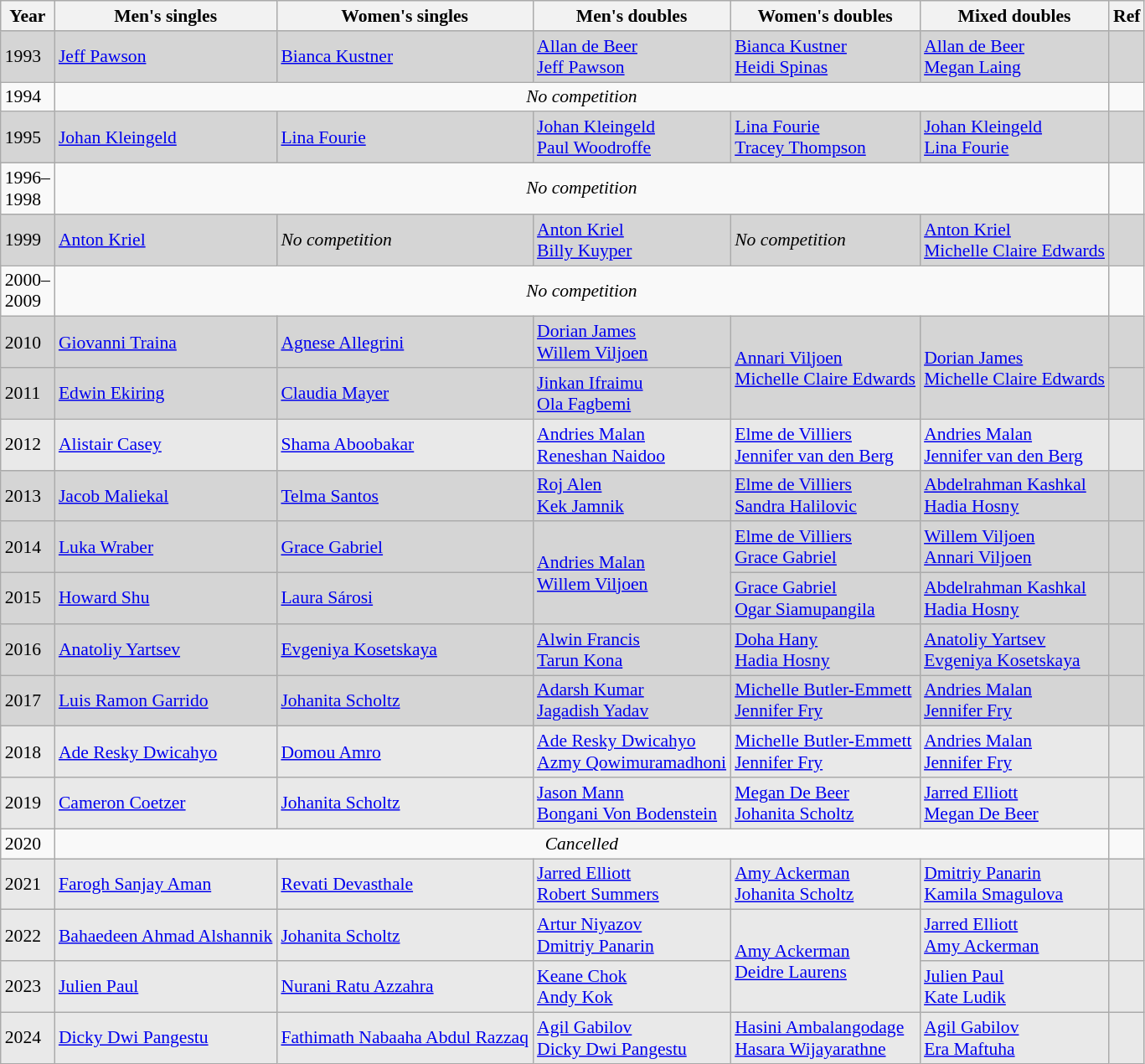<table class=wikitable style="font-size:90%;">
<tr>
<th>Year</th>
<th>Men's singles</th>
<th>Women's singles</th>
<th>Men's doubles</th>
<th>Women's doubles</th>
<th>Mixed doubles</th>
<th>Ref</th>
</tr>
<tr style="background:#D5D5D5">
<td>1993</td>
<td> <a href='#'>Jeff Pawson</a></td>
<td> <a href='#'>Bianca Kustner</a></td>
<td> <a href='#'>Allan de Beer</a><br> <a href='#'>Jeff Pawson</a></td>
<td> <a href='#'>Bianca Kustner</a><br> <a href='#'>Heidi Spinas</a></td>
<td> <a href='#'>Allan de Beer</a><br> <a href='#'>Megan Laing</a></td>
<td></td>
</tr>
<tr>
<td>1994</td>
<td align="center" colspan="5"><em>No competition</em></td>
</tr>
<tr style="background:#D5D5D5">
<td>1995</td>
<td> <a href='#'>Johan Kleingeld</a></td>
<td> <a href='#'>Lina Fourie</a></td>
<td> <a href='#'>Johan Kleingeld</a><br> <a href='#'>Paul Woodroffe</a></td>
<td> <a href='#'>Lina Fourie</a><br> <a href='#'>Tracey Thompson</a></td>
<td> <a href='#'>Johan Kleingeld</a><br> <a href='#'>Lina Fourie</a></td>
<td></td>
</tr>
<tr>
<td>1996–<br>1998</td>
<td align="center" colspan="5"><em>No competition</em></td>
</tr>
<tr style="background:#D5D5D5">
<td>1999</td>
<td> <a href='#'>Anton Kriel</a></td>
<td><em>No competition</em></td>
<td> <a href='#'>Anton Kriel</a><br> <a href='#'>Billy Kuyper</a></td>
<td><em>No competition</em></td>
<td> <a href='#'>Anton Kriel</a><br> <a href='#'>Michelle Claire Edwards</a></td>
<td></td>
</tr>
<tr>
<td>2000–<br>2009</td>
<td align="center" colspan="5"><em>No competition</em></td>
</tr>
<tr style="background:#D5D5D5">
<td>2010</td>
<td> <a href='#'>Giovanni Traina</a></td>
<td> <a href='#'>Agnese Allegrini</a></td>
<td> <a href='#'>Dorian James</a><br> <a href='#'>Willem Viljoen</a></td>
<td rowspan=2> <a href='#'>Annari Viljoen</a><br> <a href='#'>Michelle Claire Edwards</a></td>
<td rowspan=2> <a href='#'>Dorian James</a><br> <a href='#'>Michelle Claire Edwards</a></td>
<td></td>
</tr>
<tr style="background:#D5D5D5">
<td>2011</td>
<td> <a href='#'>Edwin Ekiring</a></td>
<td> <a href='#'>Claudia Mayer</a></td>
<td> <a href='#'>Jinkan Ifraimu</a><br> <a href='#'>Ola Fagbemi</a></td>
<td></td>
</tr>
<tr style="background:#E9E9E9">
<td>2012</td>
<td> <a href='#'>Alistair Casey</a></td>
<td> <a href='#'>Shama Aboobakar</a></td>
<td> <a href='#'>Andries Malan</a><br> <a href='#'>Reneshan Naidoo</a></td>
<td> <a href='#'>Elme de Villiers</a><br> <a href='#'>Jennifer van den Berg</a></td>
<td> <a href='#'>Andries Malan</a><br> <a href='#'>Jennifer van den Berg</a></td>
<td></td>
</tr>
<tr style="background:#D5D5D5">
<td>2013</td>
<td> <a href='#'>Jacob Maliekal</a></td>
<td> <a href='#'>Telma Santos</a></td>
<td> <a href='#'>Roj Alen</a><br> <a href='#'>Kek Jamnik</a></td>
<td> <a href='#'>Elme de Villiers</a><br> <a href='#'>Sandra Halilovic</a></td>
<td> <a href='#'>Abdelrahman Kashkal</a><br><a href='#'>Hadia Hosny</a></td>
<td></td>
</tr>
<tr style="background:#D5D5D5">
<td>2014</td>
<td> <a href='#'>Luka Wraber</a></td>
<td> <a href='#'>Grace Gabriel</a></td>
<td rowspan=2> <a href='#'>Andries Malan</a><br> <a href='#'>Willem Viljoen</a></td>
<td> <a href='#'>Elme de Villiers</a><br> <a href='#'>Grace Gabriel</a></td>
<td> <a href='#'>Willem Viljoen</a><br> <a href='#'>Annari Viljoen</a></td>
<td></td>
</tr>
<tr style="background:#D5D5D5">
<td>2015</td>
<td> <a href='#'>Howard Shu</a></td>
<td> <a href='#'>Laura Sárosi</a></td>
<td> <a href='#'>Grace Gabriel</a><br> <a href='#'>Ogar Siamupangila</a></td>
<td> <a href='#'>Abdelrahman Kashkal</a><br> <a href='#'>Hadia Hosny</a></td>
<td></td>
</tr>
<tr style="background:#D5D5D5">
<td>2016</td>
<td> <a href='#'>Anatoliy Yartsev</a></td>
<td> <a href='#'>Evgeniya Kosetskaya</a></td>
<td> <a href='#'>Alwin Francis</a><br> <a href='#'>Tarun Kona</a></td>
<td> <a href='#'>Doha Hany</a><br> <a href='#'>Hadia Hosny</a></td>
<td> <a href='#'>Anatoliy Yartsev</a><br> <a href='#'>Evgeniya Kosetskaya</a></td>
<td></td>
</tr>
<tr style="background:#D5D5D5">
<td>2017</td>
<td> <a href='#'>Luis Ramon Garrido</a></td>
<td> <a href='#'>Johanita Scholtz</a></td>
<td> <a href='#'>Adarsh Kumar</a><br> <a href='#'>Jagadish Yadav</a></td>
<td> <a href='#'>Michelle Butler-Emmett</a><br> <a href='#'>Jennifer Fry</a></td>
<td> <a href='#'>Andries Malan</a><br> <a href='#'>Jennifer Fry</a></td>
<td></td>
</tr>
<tr style="background:#E9E9E9">
<td>2018</td>
<td> <a href='#'>Ade Resky Dwicahyo</a></td>
<td> <a href='#'>Domou Amro</a></td>
<td> <a href='#'>Ade Resky Dwicahyo</a><br> <a href='#'>Azmy Qowimuramadhoni</a></td>
<td> <a href='#'>Michelle Butler-Emmett</a><br> <a href='#'>Jennifer Fry</a></td>
<td> <a href='#'>Andries Malan</a><br> <a href='#'>Jennifer Fry</a></td>
<td></td>
</tr>
<tr style="background:#E9E9E9">
<td>2019</td>
<td> <a href='#'>Cameron Coetzer</a></td>
<td> <a href='#'>Johanita Scholtz</a></td>
<td> <a href='#'>Jason Mann</a><br> <a href='#'>Bongani Von Bodenstein</a></td>
<td> <a href='#'>Megan De Beer</a><br> <a href='#'>Johanita Scholtz</a></td>
<td> <a href='#'>Jarred Elliott</a><br> <a href='#'>Megan De Beer</a></td>
<td></td>
</tr>
<tr>
<td>2020</td>
<td colspan="5" align="center"><em>Cancelled</em></td>
<td></td>
</tr>
<tr style="background:#E9E9E9">
<td>2021</td>
<td> <a href='#'>Farogh Sanjay Aman</a></td>
<td> <a href='#'>Revati Devasthale</a></td>
<td> <a href='#'>Jarred Elliott</a><br> <a href='#'>Robert Summers</a></td>
<td> <a href='#'>Amy Ackerman</a><br> <a href='#'>Johanita Scholtz</a></td>
<td> <a href='#'>Dmitriy Panarin</a><br> <a href='#'>Kamila Smagulova</a></td>
<td></td>
</tr>
<tr style="background:#E9E9E9">
<td>2022</td>
<td> <a href='#'>Bahaedeen Ahmad Alshannik</a></td>
<td> <a href='#'>Johanita Scholtz</a></td>
<td> <a href='#'>Artur Niyazov</a><br> <a href='#'>Dmitriy Panarin</a></td>
<td rowspan="2"> <a href='#'>Amy Ackerman</a><br> <a href='#'>Deidre Laurens</a></td>
<td> <a href='#'>Jarred Elliott</a><br> <a href='#'>Amy Ackerman</a></td>
<td></td>
</tr>
<tr style="background:#E9E9E9">
<td>2023</td>
<td> <a href='#'>Julien Paul</a></td>
<td> <a href='#'>Nurani Ratu Azzahra</a></td>
<td> <a href='#'>Keane Chok</a><br> <a href='#'>Andy Kok</a></td>
<td> <a href='#'>Julien Paul</a><br> <a href='#'>Kate Ludik</a></td>
<td></td>
</tr>
<tr style="background:#E9E9E9">
<td>2024</td>
<td> <a href='#'>Dicky Dwi Pangestu</a></td>
<td> <a href='#'>Fathimath Nabaaha Abdul Razzaq</a></td>
<td> <a href='#'>Agil Gabilov</a><br> <a href='#'>Dicky Dwi Pangestu</a></td>
<td> <a href='#'>Hasini Ambalangodage</a><br> <a href='#'>Hasara Wijayarathne</a></td>
<td> <a href='#'>Agil Gabilov</a><br> <a href='#'>Era Maftuha</a></td>
<td></td>
</tr>
</table>
